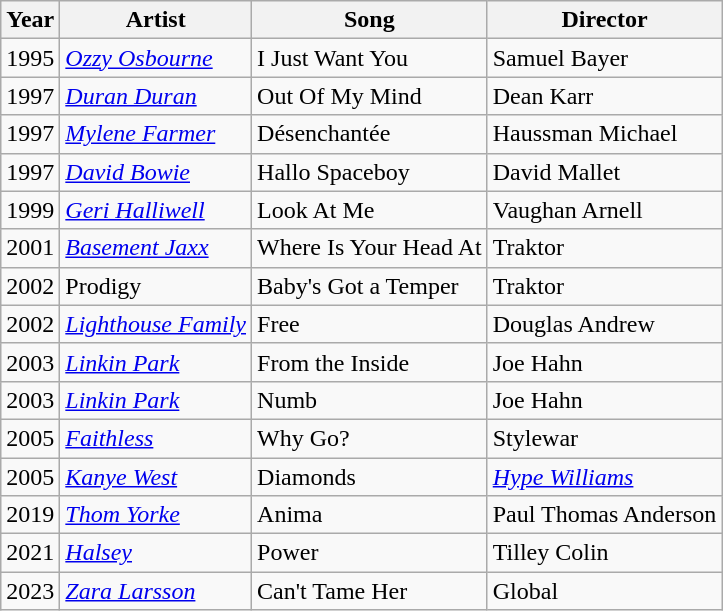<table class="wikitable">
<tr>
<th>Year</th>
<th>Artist</th>
<th>Song</th>
<th>Director</th>
</tr>
<tr>
<td>1995</td>
<td><em><a href='#'>Ozzy Osbourne</a></em></td>
<td>I Just Want You</td>
<td>Samuel Bayer</td>
</tr>
<tr>
<td>1997</td>
<td><em><a href='#'>Duran Duran</a></em></td>
<td>Out Of My Mind</td>
<td>Dean Karr</td>
</tr>
<tr>
<td>1997</td>
<td><em><a href='#'>Mylene Farmer</a></em></td>
<td>Désenchantée</td>
<td>Haussman Michael</td>
</tr>
<tr>
<td>1997</td>
<td><em><a href='#'>David Bowie</a></em></td>
<td>Hallo Spaceboy</td>
<td>David Mallet</td>
</tr>
<tr>
<td>1999</td>
<td><em><a href='#'>Geri Halliwell</a></em></td>
<td>Look At Me</td>
<td>Vaughan Arnell</td>
</tr>
<tr>
<td>2001</td>
<td><em><a href='#'>Basement Jaxx</a></em></td>
<td>Where Is Your Head At</td>
<td>Traktor</td>
</tr>
<tr>
<td>2002</td>
<td Prodigy>Prodigy</td>
<td>Baby's Got a Temper</td>
<td>Traktor</td>
</tr>
<tr>
<td>2002</td>
<td><em><a href='#'>Lighthouse Family</a></em></td>
<td>Free</td>
<td>Douglas Andrew</td>
</tr>
<tr>
<td>2003</td>
<td><em><a href='#'>Linkin Park</a></em></td>
<td>From the Inside</td>
<td>Joe Hahn</td>
</tr>
<tr>
<td>2003</td>
<td><em><a href='#'>Linkin Park</a></em></td>
<td>Numb</td>
<td>Joe Hahn</td>
</tr>
<tr>
<td>2005</td>
<td><em><a href='#'>Faithless</a></em></td>
<td>Why Go?</td>
<td>Stylewar</td>
</tr>
<tr>
<td>2005</td>
<td><em><a href='#'>Kanye West</a></em></td>
<td>Diamonds</td>
<td><em><a href='#'>Hype Williams</a></em></td>
</tr>
<tr>
<td>2019</td>
<td><em><a href='#'>Thom Yorke</a></em></td>
<td>Anima</td>
<td>Paul Thomas Anderson</td>
</tr>
<tr>
<td>2021</td>
<td><em><a href='#'>Halsey</a></em></td>
<td>Power</td>
<td>Tilley Colin</td>
</tr>
<tr>
<td>2023</td>
<td><em><a href='#'>Zara Larsson</a></em></td>
<td>Can't Tame Her</td>
<td>Global</td>
</tr>
</table>
